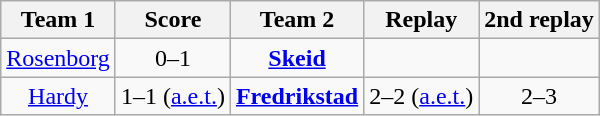<table class="wikitable" style="text-align: center;">
<tr>
<th>Team 1</th>
<th>Score</th>
<th>Team 2</th>
<th>Replay</th>
<th>2nd replay</th>
</tr>
<tr>
<td><a href='#'>Rosenborg</a></td>
<td>0–1</td>
<td><strong><a href='#'>Skeid</a></strong></td>
<td></td>
<td></td>
</tr>
<tr>
<td><a href='#'>Hardy</a></td>
<td>1–1 (<a href='#'>a.e.t.</a>)</td>
<td><strong><a href='#'>Fredrikstad</a></strong></td>
<td>2–2 (<a href='#'>a.e.t.</a>)</td>
<td>2–3</td>
</tr>
</table>
